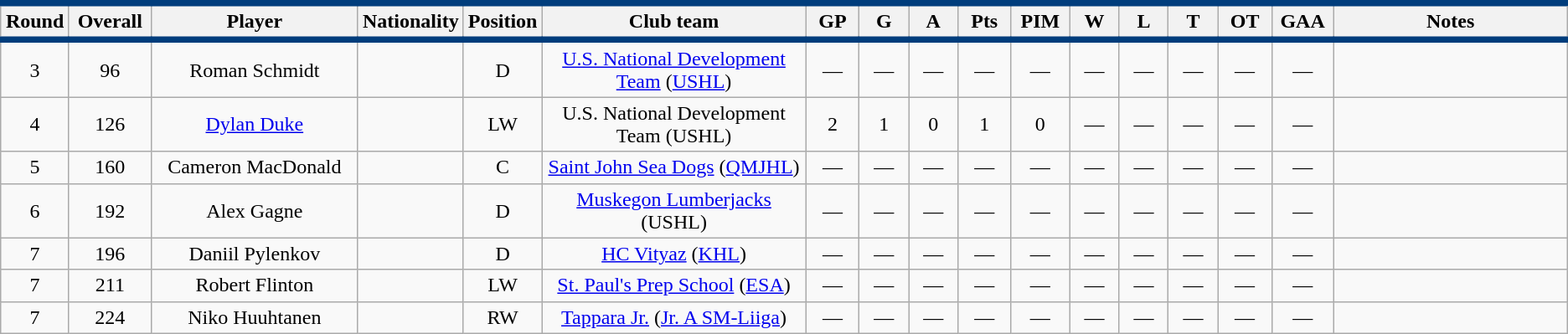<table class="wikitable sortable" style="text-align:center">
<tr style= "background:#FFFFFF; border-top:#003D7C 5px solid; border-bottom:#003D7C 5px solid;">
<th style="width:3em">Round</th>
<th style="width:4em">Overall</th>
<th style="width:15em">Player</th>
<th style="width:3em">Nationality</th>
<th style="width:3em">Position</th>
<th style="width:20em">Club team</th>
<th style="width:3em">GP</th>
<th style="width:3em">G</th>
<th style="width:3em">A</th>
<th style="width:3em">Pts</th>
<th style="width:3em">PIM</th>
<th style="width:3em">W</th>
<th style="width:3em">L</th>
<th style="width:3em">T</th>
<th style="width:3em">OT</th>
<th style="width:3em">GAA</th>
<th style="width:20em">Notes</th>
</tr>
<tr>
<td>3</td>
<td>96</td>
<td>Roman Schmidt</td>
<td></td>
<td>D</td>
<td><a href='#'>U.S. National Development Team</a> (<a href='#'>USHL</a>)</td>
<td>—</td>
<td>—</td>
<td>—</td>
<td>—</td>
<td>—</td>
<td>—</td>
<td>—</td>
<td>—</td>
<td>—</td>
<td>—</td>
<td></td>
</tr>
<tr>
<td>4</td>
<td>126</td>
<td><a href='#'>Dylan Duke</a></td>
<td></td>
<td>LW</td>
<td>U.S. National Development Team (USHL)</td>
<td>2</td>
<td>1</td>
<td>0</td>
<td>1</td>
<td>0</td>
<td>—</td>
<td>—</td>
<td>—</td>
<td>—</td>
<td>—</td>
<td></td>
</tr>
<tr>
<td>5</td>
<td>160</td>
<td>Cameron MacDonald</td>
<td></td>
<td>C</td>
<td><a href='#'>Saint John Sea Dogs</a> (<a href='#'>QMJHL</a>)</td>
<td>—</td>
<td>—</td>
<td>—</td>
<td>—</td>
<td>—</td>
<td>—</td>
<td>—</td>
<td>—</td>
<td>—</td>
<td>—</td>
<td></td>
</tr>
<tr>
<td>6</td>
<td>192</td>
<td>Alex Gagne</td>
<td></td>
<td>D</td>
<td><a href='#'>Muskegon Lumberjacks</a> (USHL)</td>
<td>—</td>
<td>—</td>
<td>—</td>
<td>—</td>
<td>—</td>
<td>—</td>
<td>—</td>
<td>—</td>
<td>—</td>
<td>—</td>
<td></td>
</tr>
<tr>
<td>7</td>
<td>196</td>
<td>Daniil Pylenkov</td>
<td></td>
<td>D</td>
<td><a href='#'>HC Vityaz</a> (<a href='#'>KHL</a>)</td>
<td>—</td>
<td>—</td>
<td>—</td>
<td>—</td>
<td>—</td>
<td>—</td>
<td>—</td>
<td>—</td>
<td>—</td>
<td>—</td>
<td></td>
</tr>
<tr>
<td>7</td>
<td>211</td>
<td>Robert Flinton</td>
<td></td>
<td>LW</td>
<td><a href='#'>St. Paul's Prep School</a> (<a href='#'>ESA</a>)</td>
<td>—</td>
<td>—</td>
<td>—</td>
<td>—</td>
<td>—</td>
<td>—</td>
<td>—</td>
<td>—</td>
<td>—</td>
<td>—</td>
<td></td>
</tr>
<tr>
<td>7</td>
<td>224</td>
<td>Niko Huuhtanen</td>
<td></td>
<td>RW</td>
<td><a href='#'>Tappara Jr.</a> (<a href='#'>Jr. A SM-Liiga</a>)</td>
<td>—</td>
<td>—</td>
<td>—</td>
<td>—</td>
<td>—</td>
<td>—</td>
<td>—</td>
<td>—</td>
<td>—</td>
<td>—</td>
<td></td>
</tr>
</table>
